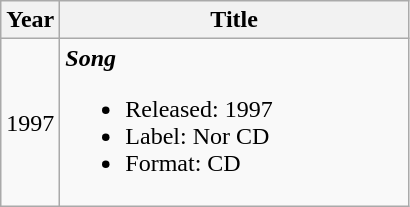<table class="wikitable">
<tr>
<th>Year</th>
<th style="width:225px;">Title</th>
</tr>
<tr>
<td>1997</td>
<td><strong><em>Song</em></strong><br><ul><li>Released: 1997</li><li>Label: Nor CD </li><li>Format: CD</li></ul></td>
</tr>
</table>
